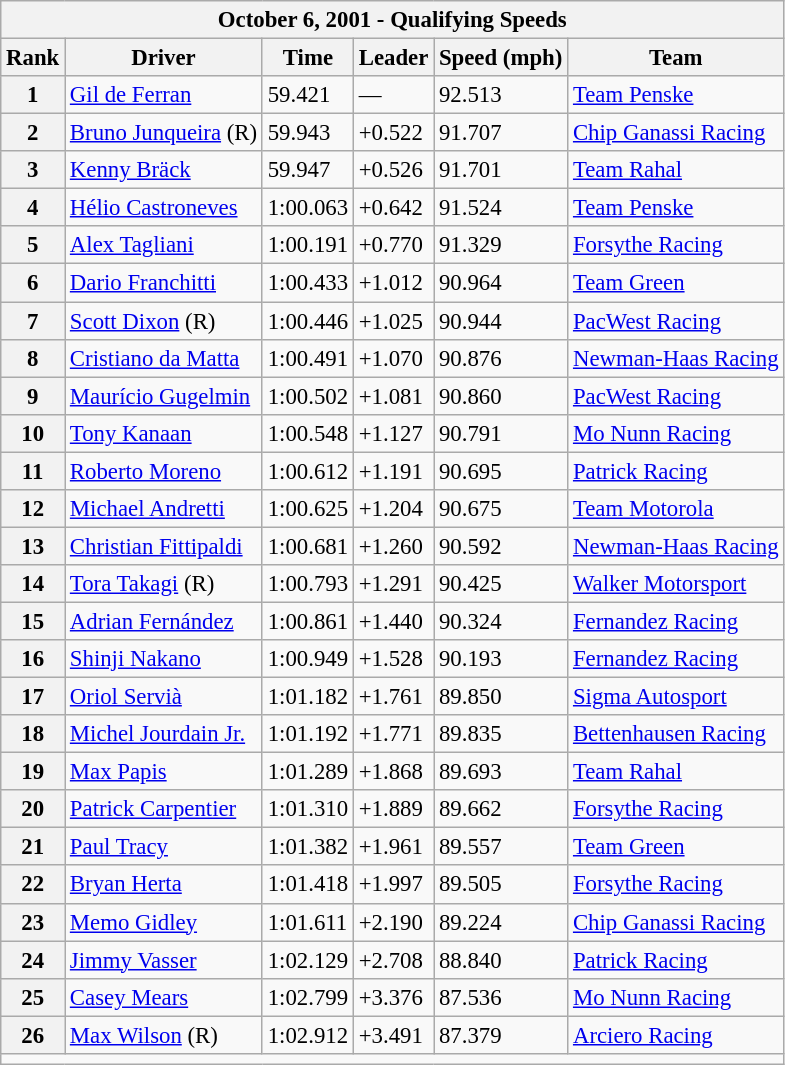<table class="wikitable" style="font-size:95%;">
<tr>
<th colspan=6>October 6, 2001 - Qualifying Speeds</th>
</tr>
<tr>
<th>Rank</th>
<th>Driver</th>
<th>Time</th>
<th>Leader</th>
<th>Speed (mph)</th>
<th>Team</th>
</tr>
<tr>
<th>1</th>
<td> <a href='#'>Gil de Ferran</a></td>
<td>59.421</td>
<td>—</td>
<td>92.513</td>
<td><a href='#'>Team Penske</a></td>
</tr>
<tr>
<th>2</th>
<td> <a href='#'>Bruno Junqueira</a> (R)</td>
<td>59.943</td>
<td>+0.522</td>
<td>91.707</td>
<td><a href='#'>Chip Ganassi Racing</a></td>
</tr>
<tr>
<th>3</th>
<td> <a href='#'>Kenny Bräck</a></td>
<td>59.947</td>
<td>+0.526</td>
<td>91.701</td>
<td><a href='#'>Team Rahal</a></td>
</tr>
<tr>
<th>4</th>
<td> <a href='#'>Hélio Castroneves</a></td>
<td>1:00.063</td>
<td>+0.642</td>
<td>91.524</td>
<td><a href='#'>Team Penske</a></td>
</tr>
<tr>
<th>5</th>
<td> <a href='#'>Alex Tagliani</a></td>
<td>1:00.191</td>
<td>+0.770</td>
<td>91.329</td>
<td><a href='#'>Forsythe Racing</a></td>
</tr>
<tr>
<th>6</th>
<td> <a href='#'>Dario Franchitti</a></td>
<td>1:00.433</td>
<td>+1.012</td>
<td>90.964</td>
<td><a href='#'>Team Green</a></td>
</tr>
<tr>
<th>7</th>
<td> <a href='#'>Scott Dixon</a> (R)</td>
<td>1:00.446</td>
<td>+1.025</td>
<td>90.944</td>
<td><a href='#'>PacWest Racing</a></td>
</tr>
<tr>
<th>8</th>
<td> <a href='#'>Cristiano da Matta</a></td>
<td>1:00.491</td>
<td>+1.070</td>
<td>90.876</td>
<td><a href='#'>Newman-Haas Racing</a></td>
</tr>
<tr>
<th>9</th>
<td> <a href='#'>Maurício Gugelmin</a></td>
<td>1:00.502</td>
<td>+1.081</td>
<td>90.860</td>
<td><a href='#'>PacWest Racing</a></td>
</tr>
<tr>
<th>10</th>
<td> <a href='#'>Tony Kanaan</a></td>
<td>1:00.548</td>
<td>+1.127</td>
<td>90.791</td>
<td><a href='#'>Mo Nunn Racing</a></td>
</tr>
<tr>
<th>11</th>
<td> <a href='#'>Roberto Moreno</a></td>
<td>1:00.612</td>
<td>+1.191</td>
<td>90.695</td>
<td><a href='#'>Patrick Racing</a></td>
</tr>
<tr>
<th>12</th>
<td> <a href='#'>Michael Andretti</a></td>
<td>1:00.625</td>
<td>+1.204</td>
<td>90.675</td>
<td><a href='#'>Team Motorola</a></td>
</tr>
<tr>
<th>13</th>
<td> <a href='#'>Christian Fittipaldi</a></td>
<td>1:00.681</td>
<td>+1.260</td>
<td>90.592</td>
<td><a href='#'>Newman-Haas Racing</a></td>
</tr>
<tr>
<th>14</th>
<td> <a href='#'>Tora Takagi</a> (R)</td>
<td>1:00.793</td>
<td>+1.291</td>
<td>90.425</td>
<td><a href='#'>Walker Motorsport</a></td>
</tr>
<tr>
<th>15</th>
<td> <a href='#'>Adrian Fernández</a></td>
<td>1:00.861</td>
<td>+1.440</td>
<td>90.324</td>
<td><a href='#'>Fernandez Racing</a></td>
</tr>
<tr>
<th>16</th>
<td> <a href='#'>Shinji Nakano</a></td>
<td>1:00.949</td>
<td>+1.528</td>
<td>90.193</td>
<td><a href='#'>Fernandez Racing</a></td>
</tr>
<tr>
<th>17</th>
<td> <a href='#'>Oriol Servià</a></td>
<td>1:01.182</td>
<td>+1.761</td>
<td>89.850</td>
<td><a href='#'>Sigma Autosport</a></td>
</tr>
<tr>
<th>18</th>
<td> <a href='#'>Michel Jourdain Jr.</a></td>
<td>1:01.192</td>
<td>+1.771</td>
<td>89.835</td>
<td><a href='#'>Bettenhausen Racing</a></td>
</tr>
<tr>
<th>19</th>
<td> <a href='#'>Max Papis</a></td>
<td>1:01.289</td>
<td>+1.868</td>
<td>89.693</td>
<td><a href='#'>Team Rahal</a></td>
</tr>
<tr>
<th>20</th>
<td> <a href='#'>Patrick Carpentier</a></td>
<td>1:01.310</td>
<td>+1.889</td>
<td>89.662</td>
<td><a href='#'>Forsythe Racing</a></td>
</tr>
<tr>
<th>21</th>
<td> <a href='#'>Paul Tracy</a></td>
<td>1:01.382</td>
<td>+1.961</td>
<td>89.557</td>
<td><a href='#'>Team Green</a></td>
</tr>
<tr>
<th>22</th>
<td> <a href='#'>Bryan Herta</a></td>
<td>1:01.418</td>
<td>+1.997</td>
<td>89.505</td>
<td><a href='#'>Forsythe Racing</a></td>
</tr>
<tr>
<th>23</th>
<td> <a href='#'>Memo Gidley</a></td>
<td>1:01.611</td>
<td>+2.190</td>
<td>89.224</td>
<td><a href='#'>Chip Ganassi Racing</a></td>
</tr>
<tr>
<th>24</th>
<td> <a href='#'>Jimmy Vasser</a></td>
<td>1:02.129</td>
<td>+2.708</td>
<td>88.840</td>
<td><a href='#'>Patrick Racing</a></td>
</tr>
<tr>
<th>25</th>
<td> <a href='#'>Casey Mears</a></td>
<td>1:02.799</td>
<td>+3.376</td>
<td>87.536</td>
<td><a href='#'>Mo Nunn Racing</a></td>
</tr>
<tr>
<th>26</th>
<td> <a href='#'>Max Wilson</a> (R)</td>
<td>1:02.912</td>
<td>+3.491</td>
<td>87.379</td>
<td><a href='#'>Arciero Racing</a></td>
</tr>
<tr>
<td colspan="6"></td>
</tr>
</table>
